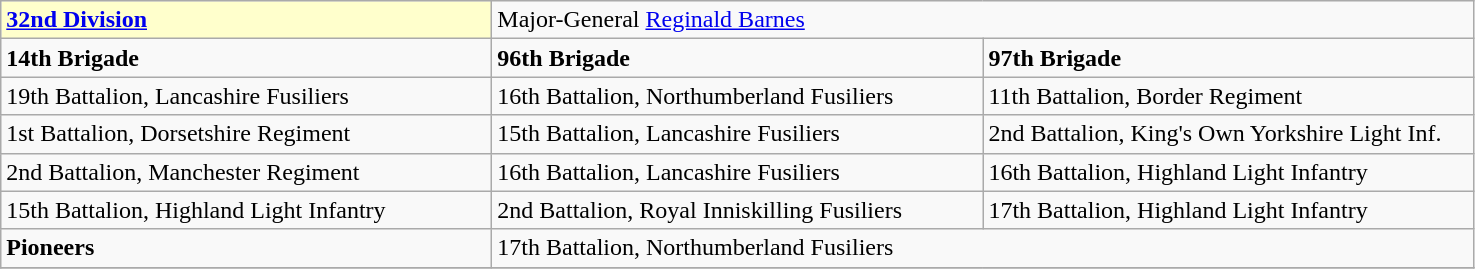<table class="wikitable">
<tr>
<td style="background:#FFFFCC;"><strong><a href='#'>32nd Division</a>  </strong></td>
<td colspan="2">Major-General <a href='#'>Reginald Barnes</a></td>
</tr>
<tr>
<td width="320pt"><strong>14th Brigade</strong></td>
<td width="320pt"><strong>96th Brigade</strong></td>
<td width="320pt"><strong>97th Brigade</strong></td>
</tr>
<tr>
<td>19th Battalion, Lancashire Fusiliers</td>
<td>16th Battalion, Northumberland Fusiliers</td>
<td>11th Battalion, Border Regiment</td>
</tr>
<tr>
<td>1st Battalion, Dorsetshire Regiment</td>
<td>15th Battalion, Lancashire Fusiliers</td>
<td>2nd Battalion, King's Own Yorkshire Light Inf.</td>
</tr>
<tr>
<td>2nd Battalion, Manchester Regiment</td>
<td>16th Battalion, Lancashire Fusiliers</td>
<td>16th Battalion, Highland Light Infantry</td>
</tr>
<tr>
<td>15th Battalion, Highland Light Infantry</td>
<td>2nd Battalion, Royal Inniskilling Fusiliers</td>
<td>17th Battalion, Highland Light Infantry</td>
</tr>
<tr>
<td><strong>Pioneers</strong></td>
<td colspan="2">17th Battalion, Northumberland Fusiliers</td>
</tr>
<tr>
</tr>
</table>
